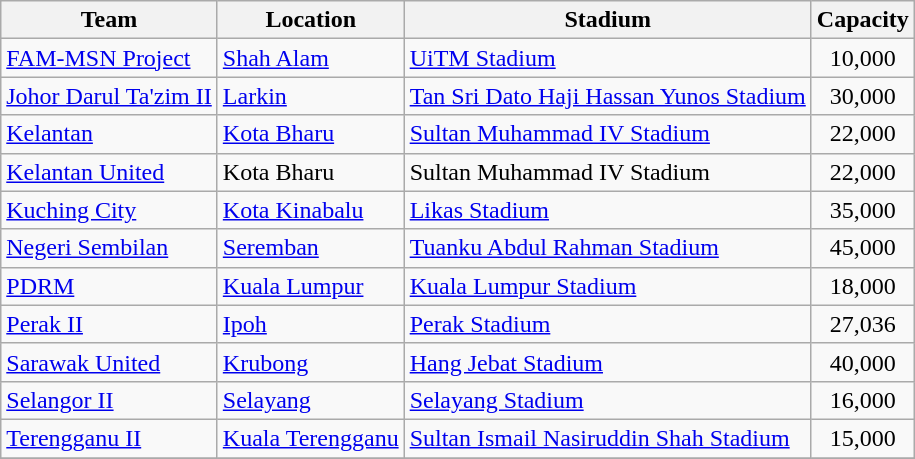<table class="wikitable sortable">
<tr>
<th>Team</th>
<th>Location</th>
<th>Stadium</th>
<th>Capacity</th>
</tr>
<tr>
<td><a href='#'>FAM-MSN Project</a></td>
<td><a href='#'>Shah Alam</a></td>
<td><a href='#'>UiTM Stadium</a></td>
<td align=center>10,000</td>
</tr>
<tr>
<td><a href='#'>Johor Darul Ta'zim II</a></td>
<td><a href='#'>Larkin</a></td>
<td><a href='#'>Tan Sri Dato Haji Hassan Yunos Stadium</a></td>
<td align=center>30,000</td>
</tr>
<tr>
<td><a href='#'>Kelantan</a></td>
<td><a href='#'>Kota Bharu</a></td>
<td><a href='#'>Sultan Muhammad IV Stadium</a></td>
<td align="center">22,000</td>
</tr>
<tr>
<td><a href='#'>Kelantan United</a></td>
<td>Kota Bharu</td>
<td>Sultan Muhammad IV Stadium</td>
<td align="center">22,000</td>
</tr>
<tr>
<td><a href='#'>Kuching City</a></td>
<td><a href='#'>Kota Kinabalu</a></td>
<td><a href='#'>Likas Stadium</a></td>
<td align=center>35,000</td>
</tr>
<tr>
<td><a href='#'>Negeri Sembilan</a></td>
<td><a href='#'>Seremban</a></td>
<td><a href='#'>Tuanku Abdul Rahman Stadium</a></td>
<td align=center>45,000</td>
</tr>
<tr>
<td><a href='#'>PDRM</a></td>
<td><a href='#'>Kuala Lumpur</a></td>
<td><a href='#'>Kuala Lumpur Stadium</a></td>
<td align=center>18,000</td>
</tr>
<tr>
<td><a href='#'>Perak II</a></td>
<td><a href='#'>Ipoh</a></td>
<td><a href='#'>Perak Stadium</a></td>
<td align=center>27,036</td>
</tr>
<tr>
<td><a href='#'>Sarawak United</a></td>
<td><a href='#'>Krubong</a></td>
<td><a href='#'>Hang Jebat Stadium</a></td>
<td align=center>40,000</td>
</tr>
<tr>
<td><a href='#'>Selangor II</a></td>
<td><a href='#'>Selayang</a></td>
<td><a href='#'>Selayang Stadium</a></td>
<td align=center>16,000</td>
</tr>
<tr>
<td><a href='#'>Terengganu II</a></td>
<td><a href='#'>Kuala Terengganu</a></td>
<td><a href='#'>Sultan Ismail Nasiruddin Shah Stadium</a></td>
<td align=center>15,000</td>
</tr>
<tr>
</tr>
</table>
